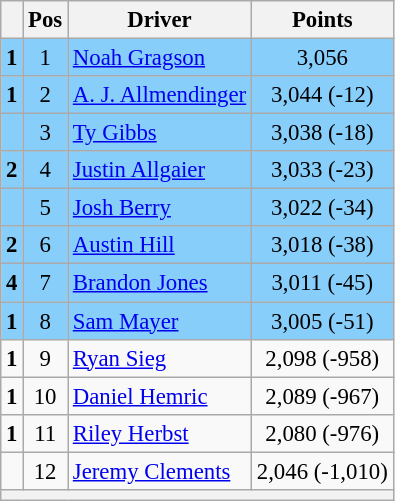<table class="wikitable" style="font-size: 95%;">
<tr>
<th></th>
<th>Pos</th>
<th>Driver</th>
<th>Points</th>
</tr>
<tr style="background:#87CEFA;">
<td align="left"> <strong>1</strong></td>
<td style="text-align:center;">1</td>
<td><a href='#'>Noah Gragson</a></td>
<td style="text-align:center;">3,056</td>
</tr>
<tr style="background:#87CEFA;">
<td align="left"> <strong>1</strong></td>
<td style="text-align:center;">2</td>
<td><a href='#'>A. J. Allmendinger</a></td>
<td style="text-align:center;">3,044 (-12)</td>
</tr>
<tr style="background:#87CEFA;">
<td align="left"></td>
<td style="text-align:center;">3</td>
<td><a href='#'>Ty Gibbs</a></td>
<td style="text-align:center;">3,038 (-18)</td>
</tr>
<tr style="background:#87CEFA;">
<td align="left"> <strong>2</strong></td>
<td style="text-align:center;">4</td>
<td><a href='#'>Justin Allgaier</a></td>
<td style="text-align:center;">3,033 (-23)</td>
</tr>
<tr style="background:#87CEFA;">
<td align="left"></td>
<td style="text-align:center;">5</td>
<td><a href='#'>Josh Berry</a></td>
<td style="text-align:center;">3,022 (-34)</td>
</tr>
<tr style="background:#87CEFA;">
<td align="left"> <strong>2</strong></td>
<td style="text-align:center;">6</td>
<td><a href='#'>Austin Hill</a></td>
<td style="text-align:center;">3,018 (-38)</td>
</tr>
<tr style="background:#87CEFA;">
<td align="left"> <strong>4</strong></td>
<td style="text-align:center;">7</td>
<td><a href='#'>Brandon Jones</a></td>
<td style="text-align:center;">3,011 (-45)</td>
</tr>
<tr style="background:#87CEFA;">
<td align="left"> <strong>1</strong></td>
<td style="text-align:center;">8</td>
<td><a href='#'>Sam Mayer</a></td>
<td style="text-align:center;">3,005 (-51)</td>
</tr>
<tr>
<td align="left"> <strong>1</strong></td>
<td style="text-align:center;">9</td>
<td><a href='#'>Ryan Sieg</a></td>
<td style="text-align:center;">2,098 (-958)</td>
</tr>
<tr>
<td align="left"> <strong>1</strong></td>
<td style="text-align:center;">10</td>
<td><a href='#'>Daniel Hemric</a></td>
<td style="text-align:center;">2,089 (-967)</td>
</tr>
<tr>
<td align="left"> <strong>1</strong></td>
<td style="text-align:center;">11</td>
<td><a href='#'>Riley Herbst</a></td>
<td style="text-align:center;">2,080 (-976)</td>
</tr>
<tr>
<td align="left"></td>
<td style="text-align:center;">12</td>
<td><a href='#'>Jeremy Clements</a></td>
<td style="text-align:center;">2,046 (-1,010)</td>
</tr>
<tr class="sortbottom">
<th colspan="9"></th>
</tr>
</table>
